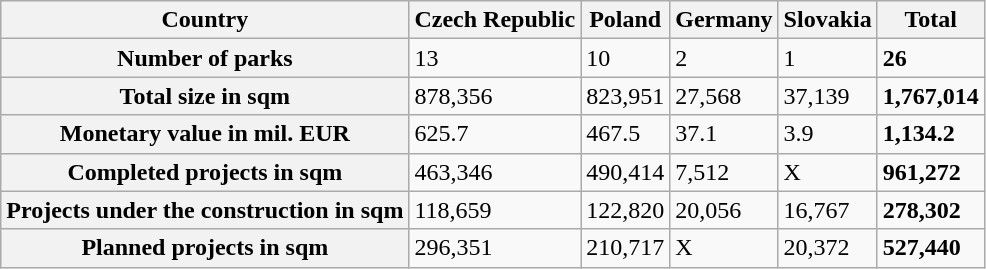<table class="wikitable">
<tr>
<th>Country</th>
<th>Czech Republic</th>
<th>Poland</th>
<th>Germany</th>
<th>Slovakia</th>
<th>Total</th>
</tr>
<tr>
<th>Number of parks</th>
<td>13</td>
<td>10</td>
<td>2</td>
<td>1</td>
<td><strong>26</strong></td>
</tr>
<tr>
<th>Total size in sqm</th>
<td>878,356</td>
<td>823,951</td>
<td>27,568</td>
<td>37,139</td>
<td><strong>1,767,014</strong></td>
</tr>
<tr>
<th>Monetary value in mil. EUR</th>
<td>625.7</td>
<td>467.5</td>
<td>37.1</td>
<td>3.9</td>
<td><strong>1,134.2</strong></td>
</tr>
<tr>
<th>Completed projects in sqm</th>
<td>463,346</td>
<td>490,414</td>
<td>7,512</td>
<td>X</td>
<td><strong>961,272</strong></td>
</tr>
<tr>
<th>Projects under the construction in sqm</th>
<td>118,659</td>
<td>122,820</td>
<td>20,056</td>
<td>16,767</td>
<td><strong>278,302</strong></td>
</tr>
<tr>
<th>Planned projects in sqm</th>
<td>296,351</td>
<td>210,717</td>
<td>X</td>
<td>20,372</td>
<td><strong>527,440</strong></td>
</tr>
</table>
